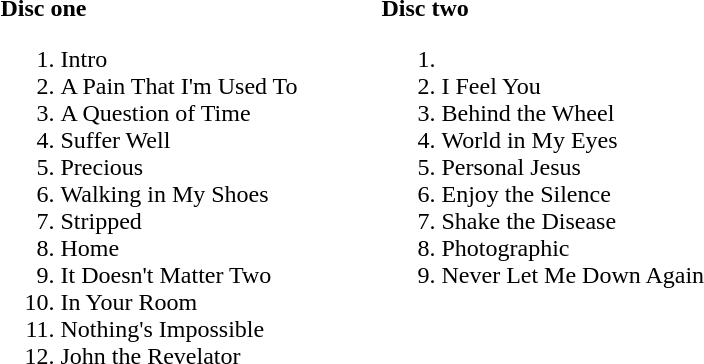<table ->
<tr>
<td width=250 valign=top><br><strong>Disc one</strong><ol><li>Intro</li><li>A Pain That I'm Used To</li><li>A Question of Time</li><li>Suffer Well</li><li>Precious</li><li>Walking in My Shoes</li><li>Stripped</li><li>Home</li><li>It Doesn't Matter Two</li><li>In Your Room</li><li>Nothing's Impossible</li><li>John the Revelator</li></ol></td>
<td width=250 valign=top><br><strong>Disc two</strong><ol><li><li>I Feel You</li><li>Behind the Wheel</li><li>World in My Eyes</li><li>Personal Jesus</li><li>Enjoy the Silence</li><li>Shake the Disease</li><li>Photographic</li><li>Never Let Me Down Again</li></ol></td>
</tr>
</table>
